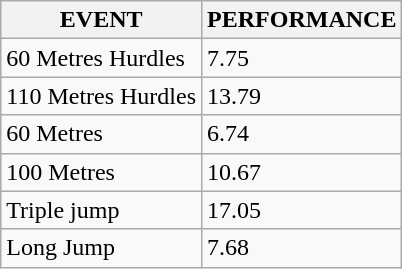<table class="wikitable">
<tr>
<th>EVENT</th>
<th>PERFORMANCE</th>
</tr>
<tr>
<td>60  Metres Hurdles</td>
<td>7.75</td>
</tr>
<tr>
<td>110 Metres Hurdles</td>
<td>13.79</td>
</tr>
<tr>
<td>60 Metres</td>
<td>6.74</td>
</tr>
<tr>
<td>100 Metres</td>
<td>10.67</td>
</tr>
<tr>
<td>Triple jump</td>
<td>17.05</td>
</tr>
<tr>
<td>Long Jump</td>
<td>7.68</td>
</tr>
</table>
